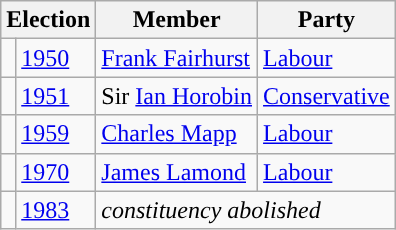<table class="wikitable">
<tr>
<th colspan="2">Election</th>
<th>Member</th>
<th>Party</th>
</tr>
<tr>
<td style="color:inherit;background-color: "></td>
<td><a href='#'>1950</a></td>
<td><a href='#'>Frank Fairhurst</a></td>
<td><a href='#'>Labour</a></td>
</tr>
<tr>
<td style="color:inherit;background-color: "></td>
<td><a href='#'>1951</a></td>
<td>Sir <a href='#'>Ian Horobin</a></td>
<td><a href='#'>Conservative</a></td>
</tr>
<tr>
<td style="color:inherit;background-color: "></td>
<td><a href='#'>1959</a></td>
<td><a href='#'>Charles Mapp</a></td>
<td><a href='#'>Labour</a></td>
</tr>
<tr>
<td style="color:inherit;background-color: "></td>
<td><a href='#'>1970</a></td>
<td><a href='#'>James Lamond</a></td>
<td><a href='#'>Labour</a></td>
</tr>
<tr>
<td></td>
<td><a href='#'>1983</a></td>
<td colspan="2"><em>constituency abolished</em></td>
</tr>
</table>
